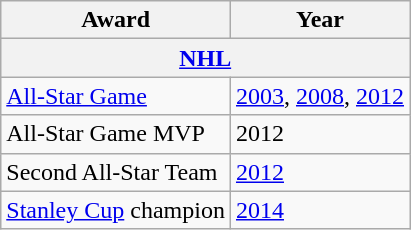<table class="wikitable">
<tr>
<th>Award</th>
<th>Year</th>
</tr>
<tr>
<th colspan="3"><a href='#'>NHL</a></th>
</tr>
<tr>
<td><a href='#'>All-Star Game</a></td>
<td><a href='#'>2003</a>, <a href='#'>2008</a>, <a href='#'>2012</a></td>
</tr>
<tr>
<td>All-Star Game MVP</td>
<td>2012</td>
</tr>
<tr>
<td>Second All-Star Team</td>
<td><a href='#'>2012</a></td>
</tr>
<tr>
<td><a href='#'>Stanley Cup</a> champion</td>
<td><a href='#'>2014</a></td>
</tr>
</table>
